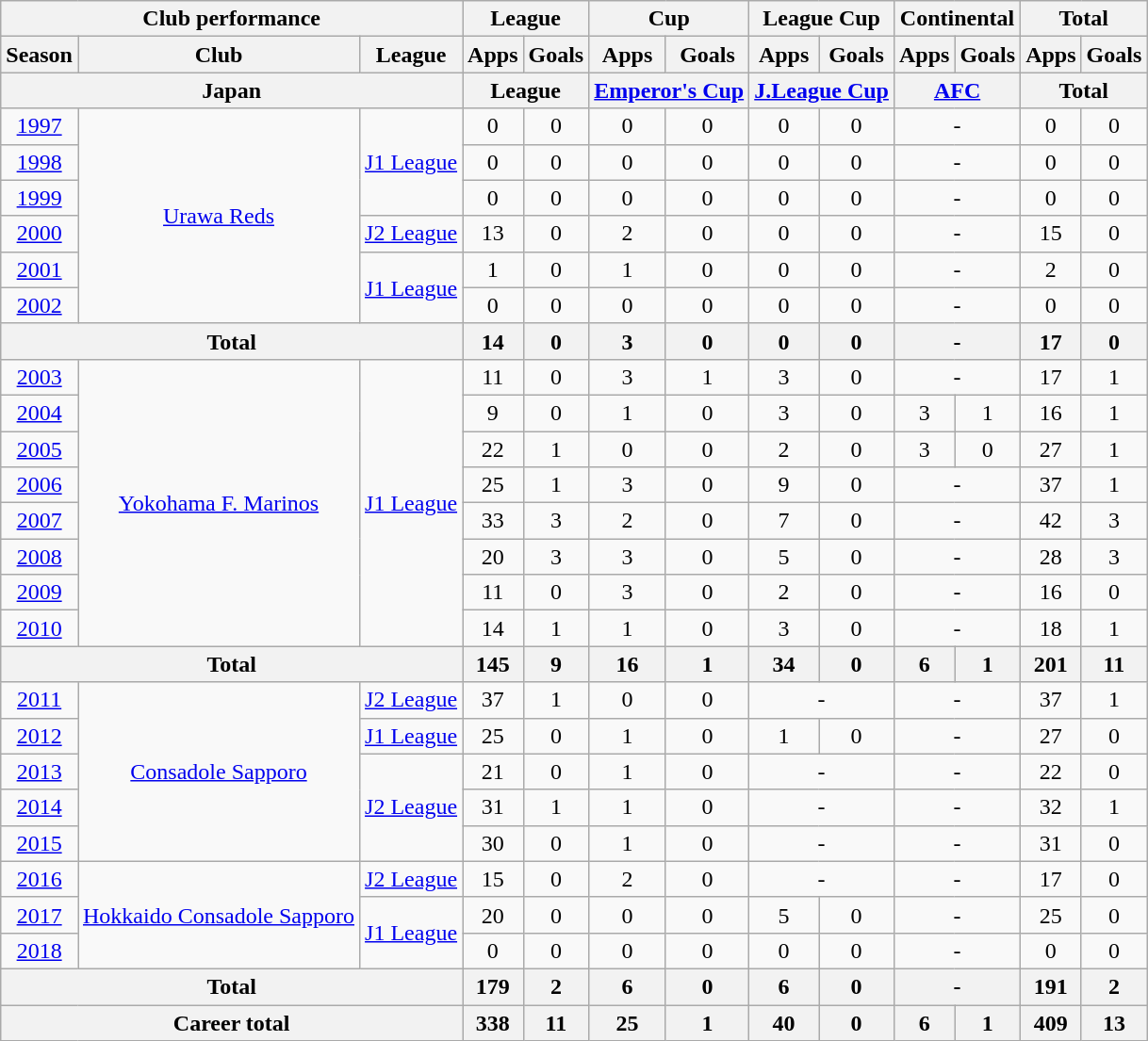<table class="wikitable" style="text-align:center">
<tr>
<th colspan=3>Club performance</th>
<th colspan=2>League</th>
<th colspan=2>Cup</th>
<th colspan=2>League Cup</th>
<th colspan=2>Continental</th>
<th colspan=2>Total</th>
</tr>
<tr>
<th>Season</th>
<th>Club</th>
<th>League</th>
<th>Apps</th>
<th>Goals</th>
<th>Apps</th>
<th>Goals</th>
<th>Apps</th>
<th>Goals</th>
<th>Apps</th>
<th>Goals</th>
<th>Apps</th>
<th>Goals</th>
</tr>
<tr>
<th colspan=3>Japan</th>
<th colspan=2>League</th>
<th colspan=2><a href='#'>Emperor's Cup</a></th>
<th colspan=2><a href='#'>J.League Cup</a></th>
<th colspan=2><a href='#'>AFC</a></th>
<th colspan=2>Total</th>
</tr>
<tr>
<td><a href='#'>1997</a></td>
<td rowspan="6"><a href='#'>Urawa Reds</a></td>
<td rowspan="3"><a href='#'>J1 League</a></td>
<td>0</td>
<td>0</td>
<td>0</td>
<td>0</td>
<td>0</td>
<td>0</td>
<td colspan="2">-</td>
<td>0</td>
<td>0</td>
</tr>
<tr>
<td><a href='#'>1998</a></td>
<td>0</td>
<td>0</td>
<td>0</td>
<td>0</td>
<td>0</td>
<td>0</td>
<td colspan="2">-</td>
<td>0</td>
<td>0</td>
</tr>
<tr>
<td><a href='#'>1999</a></td>
<td>0</td>
<td>0</td>
<td>0</td>
<td>0</td>
<td>0</td>
<td>0</td>
<td colspan="2">-</td>
<td>0</td>
<td>0</td>
</tr>
<tr>
<td><a href='#'>2000</a></td>
<td><a href='#'>J2 League</a></td>
<td>13</td>
<td>0</td>
<td>2</td>
<td>0</td>
<td>0</td>
<td>0</td>
<td colspan="2">-</td>
<td>15</td>
<td>0</td>
</tr>
<tr>
<td><a href='#'>2001</a></td>
<td rowspan="2"><a href='#'>J1 League</a></td>
<td>1</td>
<td>0</td>
<td>1</td>
<td>0</td>
<td>0</td>
<td>0</td>
<td colspan="2">-</td>
<td>2</td>
<td>0</td>
</tr>
<tr>
<td><a href='#'>2002</a></td>
<td>0</td>
<td>0</td>
<td>0</td>
<td>0</td>
<td>0</td>
<td>0</td>
<td colspan="2">-</td>
<td>0</td>
<td>0</td>
</tr>
<tr>
<th colspan="3">Total</th>
<th>14</th>
<th>0</th>
<th>3</th>
<th>0</th>
<th>0</th>
<th>0</th>
<th colspan="2">-</th>
<th>17</th>
<th>0</th>
</tr>
<tr>
<td><a href='#'>2003</a></td>
<td rowspan="8"><a href='#'>Yokohama F. Marinos</a></td>
<td rowspan="8"><a href='#'>J1 League</a></td>
<td>11</td>
<td>0</td>
<td>3</td>
<td>1</td>
<td>3</td>
<td>0</td>
<td colspan="2">-</td>
<td>17</td>
<td>1</td>
</tr>
<tr>
<td><a href='#'>2004</a></td>
<td>9</td>
<td>0</td>
<td>1</td>
<td>0</td>
<td>3</td>
<td>0</td>
<td>3</td>
<td>1</td>
<td>16</td>
<td>1</td>
</tr>
<tr>
<td><a href='#'>2005</a></td>
<td>22</td>
<td>1</td>
<td>0</td>
<td>0</td>
<td>2</td>
<td>0</td>
<td>3</td>
<td>0</td>
<td>27</td>
<td>1</td>
</tr>
<tr>
<td><a href='#'>2006</a></td>
<td>25</td>
<td>1</td>
<td>3</td>
<td>0</td>
<td>9</td>
<td>0</td>
<td colspan="2">-</td>
<td>37</td>
<td>1</td>
</tr>
<tr>
<td><a href='#'>2007</a></td>
<td>33</td>
<td>3</td>
<td>2</td>
<td>0</td>
<td>7</td>
<td>0</td>
<td colspan="2">-</td>
<td>42</td>
<td>3</td>
</tr>
<tr>
<td><a href='#'>2008</a></td>
<td>20</td>
<td>3</td>
<td>3</td>
<td>0</td>
<td>5</td>
<td>0</td>
<td colspan="2">-</td>
<td>28</td>
<td>3</td>
</tr>
<tr>
<td><a href='#'>2009</a></td>
<td>11</td>
<td>0</td>
<td>3</td>
<td>0</td>
<td>2</td>
<td>0</td>
<td colspan="2">-</td>
<td>16</td>
<td>0</td>
</tr>
<tr>
<td><a href='#'>2010</a></td>
<td>14</td>
<td>1</td>
<td>1</td>
<td>0</td>
<td>3</td>
<td>0</td>
<td colspan="2">-</td>
<td>18</td>
<td>1</td>
</tr>
<tr>
<th colspan="3">Total</th>
<th>145</th>
<th>9</th>
<th>16</th>
<th>1</th>
<th>34</th>
<th>0</th>
<th>6</th>
<th>1</th>
<th>201</th>
<th>11</th>
</tr>
<tr>
<td><a href='#'>2011</a></td>
<td rowspan="5"><a href='#'>Consadole Sapporo</a></td>
<td><a href='#'>J2 League</a></td>
<td>37</td>
<td>1</td>
<td>0</td>
<td>0</td>
<td colspan="2">-</td>
<td colspan="2">-</td>
<td>37</td>
<td>1</td>
</tr>
<tr>
<td><a href='#'>2012</a></td>
<td><a href='#'>J1 League</a></td>
<td>25</td>
<td>0</td>
<td>1</td>
<td>0</td>
<td>1</td>
<td>0</td>
<td colspan="2">-</td>
<td>27</td>
<td>0</td>
</tr>
<tr>
<td><a href='#'>2013</a></td>
<td rowspan="3"><a href='#'>J2 League</a></td>
<td>21</td>
<td>0</td>
<td>1</td>
<td>0</td>
<td colspan="2">-</td>
<td colspan="2">-</td>
<td>22</td>
<td>0</td>
</tr>
<tr>
<td><a href='#'>2014</a></td>
<td>31</td>
<td>1</td>
<td>1</td>
<td>0</td>
<td colspan="2">-</td>
<td colspan="2">-</td>
<td>32</td>
<td>1</td>
</tr>
<tr>
<td><a href='#'>2015</a></td>
<td>30</td>
<td>0</td>
<td>1</td>
<td>0</td>
<td colspan="2">-</td>
<td colspan="2">-</td>
<td>31</td>
<td>0</td>
</tr>
<tr>
<td><a href='#'>2016</a></td>
<td rowspan="3"><a href='#'>Hokkaido Consadole Sapporo</a></td>
<td><a href='#'>J2 League</a></td>
<td>15</td>
<td>0</td>
<td>2</td>
<td>0</td>
<td colspan="2">-</td>
<td colspan="2">-</td>
<td>17</td>
<td>0</td>
</tr>
<tr>
<td><a href='#'>2017</a></td>
<td rowspan="2"><a href='#'>J1 League</a></td>
<td>20</td>
<td>0</td>
<td>0</td>
<td>0</td>
<td>5</td>
<td>0</td>
<td colspan="2">-</td>
<td>25</td>
<td>0</td>
</tr>
<tr>
<td><a href='#'>2018</a></td>
<td>0</td>
<td>0</td>
<td>0</td>
<td>0</td>
<td>0</td>
<td>0</td>
<td colspan="2">-</td>
<td>0</td>
<td>0</td>
</tr>
<tr>
<th colspan="3">Total</th>
<th>179</th>
<th>2</th>
<th>6</th>
<th>0</th>
<th>6</th>
<th>0</th>
<th colspan="2">-</th>
<th>191</th>
<th>2</th>
</tr>
<tr>
<th colspan=3>Career total</th>
<th>338</th>
<th>11</th>
<th>25</th>
<th>1</th>
<th>40</th>
<th>0</th>
<th>6</th>
<th>1</th>
<th>409</th>
<th>13</th>
</tr>
</table>
